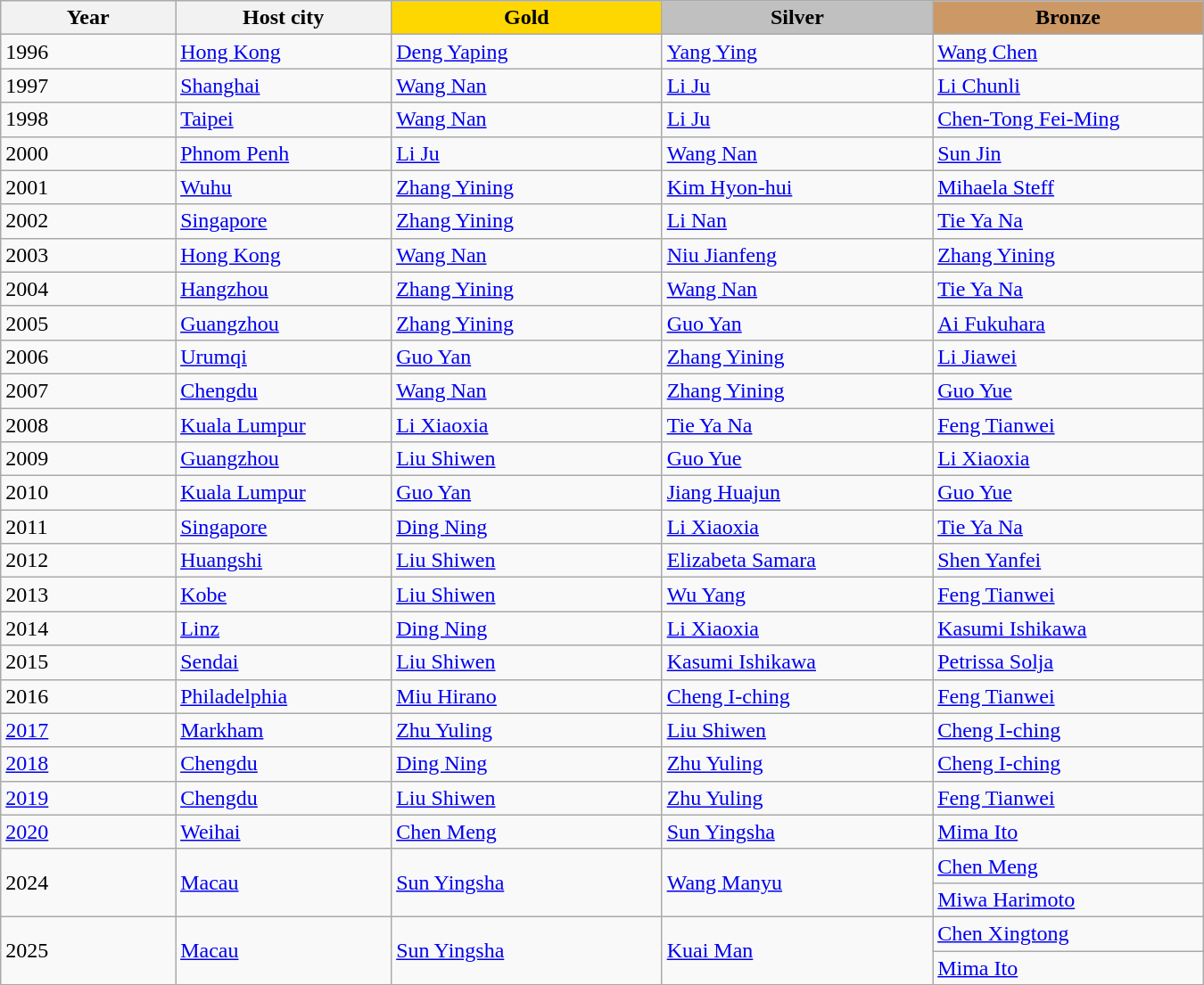<table class="wikitable nowrap" style="text-align: left; width: 900px;">
<tr>
<th width="120">Year</th>
<th width="150">Host city</th>
<th width="190" style="background-color: gold">Gold</th>
<th width="190" style="background-color: silver">Silver</th>
<th width="190" style="background-color: #cc9966">Bronze</th>
</tr>
<tr>
<td>1996</td>
<td><a href='#'>Hong Kong</a></td>
<td> <a href='#'>Deng Yaping</a></td>
<td> <a href='#'>Yang Ying</a></td>
<td> <a href='#'>Wang Chen</a></td>
</tr>
<tr>
<td>1997</td>
<td><a href='#'>Shanghai</a></td>
<td> <a href='#'>Wang Nan</a></td>
<td> <a href='#'>Li Ju</a></td>
<td> <a href='#'>Li Chunli</a></td>
</tr>
<tr>
<td>1998</td>
<td><a href='#'>Taipei</a></td>
<td> <a href='#'>Wang Nan</a></td>
<td> <a href='#'>Li Ju</a></td>
<td> <a href='#'>Chen-Tong Fei-Ming</a></td>
</tr>
<tr>
<td>2000</td>
<td><a href='#'>Phnom Penh</a></td>
<td> <a href='#'>Li Ju</a></td>
<td> <a href='#'>Wang Nan</a></td>
<td> <a href='#'>Sun Jin</a></td>
</tr>
<tr>
<td>2001</td>
<td><a href='#'>Wuhu</a></td>
<td> <a href='#'>Zhang Yining</a></td>
<td> <a href='#'>Kim Hyon-hui</a></td>
<td> <a href='#'>Mihaela Steff</a></td>
</tr>
<tr>
<td>2002</td>
<td><a href='#'>Singapore</a></td>
<td> <a href='#'>Zhang Yining</a></td>
<td> <a href='#'>Li Nan</a></td>
<td> <a href='#'>Tie Ya Na</a></td>
</tr>
<tr>
<td>2003</td>
<td><a href='#'>Hong Kong</a></td>
<td> <a href='#'>Wang Nan</a></td>
<td> <a href='#'>Niu Jianfeng</a></td>
<td> <a href='#'>Zhang Yining</a></td>
</tr>
<tr>
<td>2004</td>
<td><a href='#'>Hangzhou</a></td>
<td> <a href='#'>Zhang Yining</a></td>
<td> <a href='#'>Wang Nan</a></td>
<td> <a href='#'>Tie Ya Na</a></td>
</tr>
<tr>
<td>2005</td>
<td><a href='#'>Guangzhou</a></td>
<td> <a href='#'>Zhang Yining</a></td>
<td> <a href='#'>Guo Yan</a></td>
<td> <a href='#'>Ai Fukuhara</a></td>
</tr>
<tr>
<td>2006</td>
<td><a href='#'>Urumqi</a></td>
<td> <a href='#'>Guo Yan</a></td>
<td> <a href='#'>Zhang Yining</a></td>
<td> <a href='#'>Li Jiawei</a></td>
</tr>
<tr>
<td>2007</td>
<td><a href='#'>Chengdu</a></td>
<td> <a href='#'>Wang Nan</a></td>
<td> <a href='#'>Zhang Yining</a></td>
<td> <a href='#'>Guo Yue</a></td>
</tr>
<tr>
<td>2008</td>
<td><a href='#'>Kuala Lumpur</a></td>
<td> <a href='#'>Li Xiaoxia</a></td>
<td> <a href='#'>Tie Ya Na</a></td>
<td> <a href='#'>Feng Tianwei</a></td>
</tr>
<tr>
<td>2009</td>
<td><a href='#'>Guangzhou</a></td>
<td> <a href='#'>Liu Shiwen</a></td>
<td> <a href='#'>Guo Yue</a></td>
<td> <a href='#'>Li Xiaoxia</a></td>
</tr>
<tr>
<td>2010</td>
<td><a href='#'>Kuala Lumpur</a></td>
<td> <a href='#'>Guo Yan</a></td>
<td> <a href='#'>Jiang Huajun</a></td>
<td> <a href='#'>Guo Yue</a></td>
</tr>
<tr>
<td>2011</td>
<td><a href='#'>Singapore</a></td>
<td> <a href='#'>Ding Ning</a></td>
<td> <a href='#'>Li Xiaoxia</a></td>
<td> <a href='#'>Tie Ya Na</a></td>
</tr>
<tr>
<td>2012</td>
<td><a href='#'>Huangshi</a></td>
<td> <a href='#'>Liu Shiwen</a></td>
<td> <a href='#'>Elizabeta Samara</a></td>
<td> <a href='#'>Shen Yanfei</a></td>
</tr>
<tr>
<td>2013</td>
<td><a href='#'>Kobe</a></td>
<td> <a href='#'>Liu Shiwen</a></td>
<td> <a href='#'>Wu Yang</a></td>
<td> <a href='#'>Feng Tianwei</a></td>
</tr>
<tr>
<td>2014</td>
<td><a href='#'>Linz</a></td>
<td> <a href='#'>Ding Ning</a></td>
<td> <a href='#'>Li Xiaoxia</a></td>
<td> <a href='#'>Kasumi Ishikawa</a></td>
</tr>
<tr>
<td>2015</td>
<td><a href='#'>Sendai</a></td>
<td> <a href='#'>Liu Shiwen</a></td>
<td> <a href='#'>Kasumi Ishikawa</a></td>
<td> <a href='#'>Petrissa Solja</a></td>
</tr>
<tr>
<td>2016</td>
<td><a href='#'>Philadelphia</a></td>
<td> <a href='#'>Miu Hirano</a></td>
<td> <a href='#'>Cheng I-ching</a></td>
<td> <a href='#'>Feng Tianwei</a></td>
</tr>
<tr>
<td><a href='#'>2017</a></td>
<td><a href='#'>Markham</a></td>
<td> <a href='#'>Zhu Yuling</a></td>
<td> <a href='#'>Liu Shiwen</a></td>
<td> <a href='#'>Cheng I-ching</a></td>
</tr>
<tr>
<td><a href='#'>2018</a></td>
<td><a href='#'>Chengdu</a></td>
<td> <a href='#'>Ding Ning</a></td>
<td> <a href='#'>Zhu Yuling</a></td>
<td> <a href='#'>Cheng I-ching</a></td>
</tr>
<tr>
<td><a href='#'>2019</a></td>
<td><a href='#'>Chengdu</a></td>
<td> <a href='#'>Liu Shiwen</a></td>
<td> <a href='#'>Zhu Yuling</a></td>
<td> <a href='#'>Feng Tianwei</a></td>
</tr>
<tr>
<td><a href='#'>2020</a></td>
<td><a href='#'>Weihai</a></td>
<td> <a href='#'>Chen Meng</a></td>
<td> <a href='#'>Sun Yingsha</a></td>
<td> <a href='#'>Mima Ito</a></td>
</tr>
<tr>
<td rowspan=2>2024</td>
<td rowspan=2><a href='#'>Macau</a></td>
<td rowspan=2> <a href='#'>Sun Yingsha</a></td>
<td rowspan=2> <a href='#'>Wang Manyu</a></td>
<td> <a href='#'>Chen Meng</a></td>
</tr>
<tr>
<td> <a href='#'>Miwa Harimoto</a></td>
</tr>
<tr>
<td rowspan=2>2025</td>
<td rowspan=2><a href='#'>Macau</a></td>
<td rowspan=2> <a href='#'>Sun Yingsha</a></td>
<td rowspan=2> <a href='#'>Kuai Man</a></td>
<td> <a href='#'>Chen Xingtong</a></td>
</tr>
<tr>
<td> <a href='#'>Mima Ito</a></td>
</tr>
<tr>
</tr>
</table>
